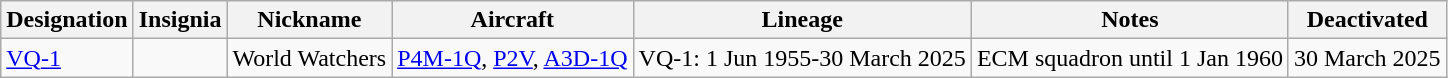<table class="wikitable">
<tr>
<th>Designation</th>
<th>Insignia</th>
<th>Nickname</th>
<th>Aircraft</th>
<th>Lineage</th>
<th>Notes</th>
<th>Deactivated</th>
</tr>
<tr>
<td><a href='#'>VQ-1</a></td>
<td></td>
<td>World Watchers</td>
<td><a href='#'>P4M-1Q</a>, <a href='#'>P2V</a>, <a href='#'>A3D-1Q</a></td>
<td style="white-space: nowrap;">VQ-1: 1 Jun 1955-30 March 2025</td>
<td>ECM squadron until 1 Jan 1960</td>
<td>30 March 2025</td>
</tr>
</table>
